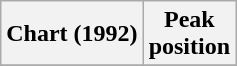<table class="wikitable">
<tr>
<th>Chart (1992)</th>
<th>Peak<br>position</th>
</tr>
<tr>
</tr>
</table>
